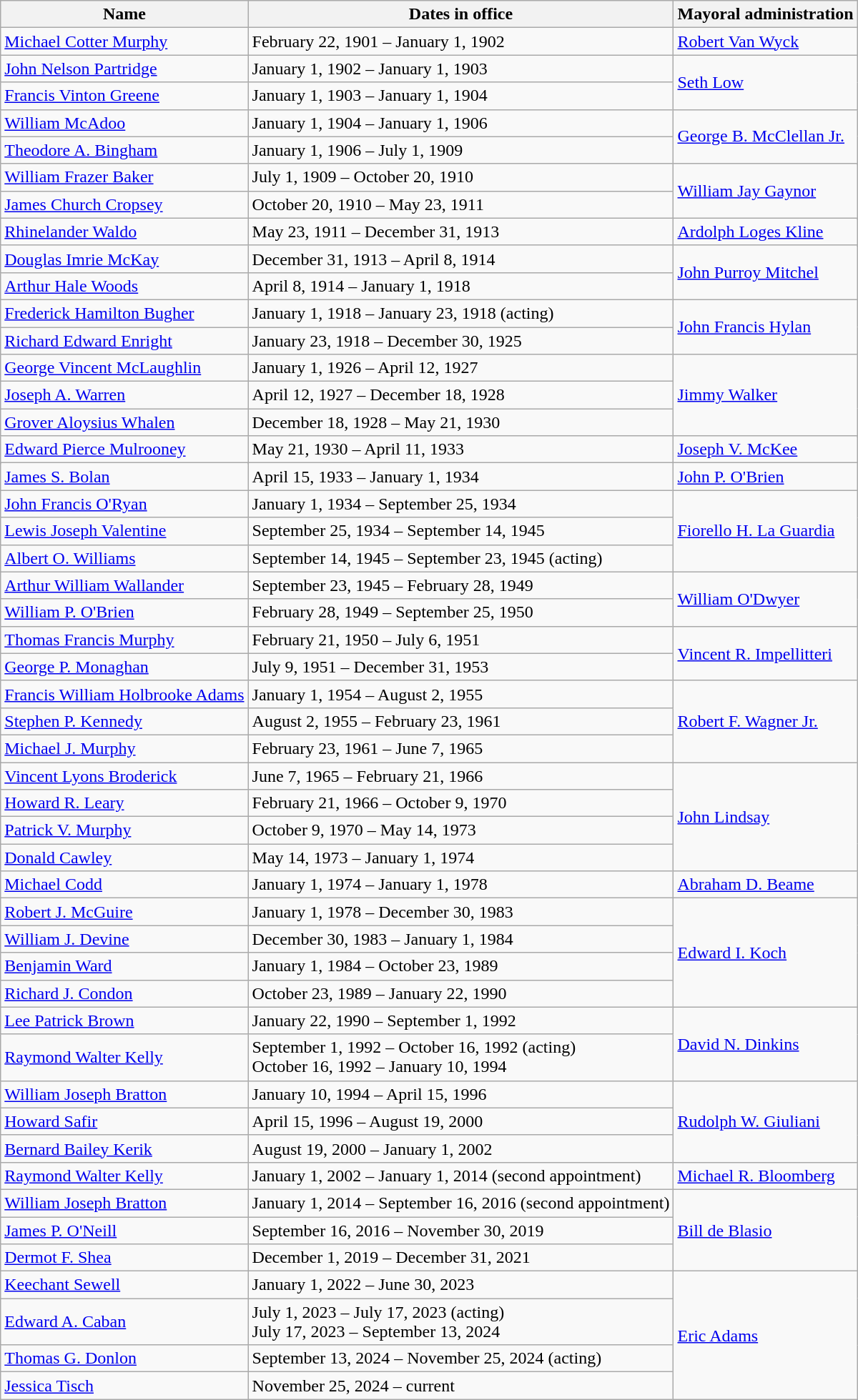<table class="wikitable">
<tr>
<th>Name</th>
<th>Dates in office</th>
<th>Mayoral administration</th>
</tr>
<tr>
<td><a href='#'>Michael Cotter Murphy</a></td>
<td>February 22, 1901 – January 1, 1902</td>
<td><a href='#'>Robert Van Wyck</a></td>
</tr>
<tr>
<td><a href='#'>John Nelson Partridge</a></td>
<td>January 1, 1902 – January 1, 1903</td>
<td rowspan="2"><a href='#'>Seth Low</a></td>
</tr>
<tr>
<td><a href='#'>Francis Vinton Greene</a></td>
<td>January 1, 1903 – January 1, 1904</td>
</tr>
<tr>
<td><a href='#'>William McAdoo</a></td>
<td>January 1, 1904 – January 1, 1906</td>
<td rowspan="3"><a href='#'>George B. McClellan Jr.</a></td>
</tr>
<tr>
<td><a href='#'>Theodore A. Bingham</a></td>
<td>January 1, 1906 – July 1, 1909</td>
</tr>
<tr>
<td rowspan="2"><a href='#'>William Frazer Baker</a></td>
<td rowspan="2">July 1, 1909 – October 20, 1910</td>
</tr>
<tr>
<td rowspan="3"><a href='#'>William Jay Gaynor</a></td>
</tr>
<tr>
<td><a href='#'>James Church Cropsey</a></td>
<td>October 20, 1910 – May 23, 1911</td>
</tr>
<tr>
<td rowspan="2"><a href='#'>Rhinelander Waldo</a></td>
<td rowspan="2">May 23, 1911 – December 31, 1913</td>
</tr>
<tr>
<td rowspan="2"><a href='#'>Ardolph Loges Kline</a></td>
</tr>
<tr>
<td rowspan="2"><a href='#'>Douglas Imrie McKay</a></td>
<td rowspan="2">December 31, 1913 – April 8, 1914</td>
</tr>
<tr>
<td rowspan="2"><a href='#'>John Purroy Mitchel</a></td>
</tr>
<tr>
<td><a href='#'>Arthur Hale Woods</a></td>
<td>April 8, 1914 – January 1, 1918</td>
</tr>
<tr>
<td><a href='#'>Frederick Hamilton Bugher</a></td>
<td>January 1, 1918 – January 23, 1918 (acting)</td>
<td rowspan="2"><a href='#'>John Francis Hylan</a></td>
</tr>
<tr>
<td><a href='#'>Richard Edward Enright</a></td>
<td>January 23, 1918 – December 30, 1925</td>
</tr>
<tr>
<td><a href='#'>George Vincent McLaughlin</a></td>
<td>January 1, 1926 – April 12, 1927</td>
<td rowspan="4"><a href='#'>Jimmy Walker</a></td>
</tr>
<tr>
<td><a href='#'>Joseph A. Warren</a></td>
<td>April 12, 1927 – December 18, 1928</td>
</tr>
<tr>
<td><a href='#'>Grover Aloysius Whalen</a></td>
<td>December 18, 1928 – May 21, 1930</td>
</tr>
<tr>
<td rowspan="3"><a href='#'>Edward Pierce Mulrooney</a></td>
<td rowspan="3">May 21, 1930 – April 11, 1933</td>
</tr>
<tr>
<td><a href='#'>Joseph V. McKee</a></td>
</tr>
<tr>
<td rowspan="2"><a href='#'>John P. O'Brien</a></td>
</tr>
<tr>
<td><a href='#'>James S. Bolan</a></td>
<td>April 15, 1933 – January 1, 1934</td>
</tr>
<tr>
<td><a href='#'>John Francis O'Ryan</a></td>
<td>January 1, 1934 – September 25, 1934</td>
<td rowspan="3"><a href='#'>Fiorello H. La Guardia</a></td>
</tr>
<tr>
<td><a href='#'>Lewis Joseph Valentine</a></td>
<td>September 25, 1934 – September 14, 1945</td>
</tr>
<tr>
<td><a href='#'>Albert O. Williams</a></td>
<td>September 14, 1945 – September 23, 1945 (acting)</td>
</tr>
<tr>
<td><a href='#'>Arthur William Wallander</a></td>
<td>September 23, 1945 – February 28, 1949</td>
<td rowspan="2"><a href='#'>William O'Dwyer</a></td>
</tr>
<tr>
<td><a href='#'>William P. O'Brien</a></td>
<td>February 28, 1949 – September 25, 1950</td>
</tr>
<tr>
<td><a href='#'>Thomas Francis Murphy</a></td>
<td>February 21, 1950 – July 6, 1951</td>
<td rowspan="2"><a href='#'>Vincent R. Impellitteri</a></td>
</tr>
<tr>
<td><a href='#'>George P. Monaghan</a></td>
<td>July 9, 1951 – December 31, 1953</td>
</tr>
<tr>
<td><a href='#'>Francis William Holbrooke Adams</a></td>
<td>January 1, 1954 – August 2, 1955</td>
<td rowspan="4"><a href='#'>Robert F. Wagner Jr.</a></td>
</tr>
<tr>
<td><a href='#'>Stephen P. Kennedy</a></td>
<td>August 2, 1955 – February 23, 1961</td>
</tr>
<tr>
<td><a href='#'>Michael J. Murphy</a></td>
<td>February 23, 1961 – June 7, 1965</td>
</tr>
<tr>
<td rowspan="2"><a href='#'>Vincent Lyons Broderick</a></td>
<td rowspan="2">June 7, 1965 – February 21, 1966</td>
</tr>
<tr>
<td rowspan="4"><a href='#'>John Lindsay</a></td>
</tr>
<tr>
<td><a href='#'>Howard R. Leary</a></td>
<td>February 21, 1966 – October 9, 1970</td>
</tr>
<tr>
<td><a href='#'>Patrick V. Murphy</a></td>
<td>October 9, 1970 – May 14, 1973</td>
</tr>
<tr>
<td><a href='#'>Donald Cawley</a></td>
<td>May 14, 1973 – January 1, 1974</td>
</tr>
<tr>
<td><a href='#'>Michael Codd</a></td>
<td>January 1, 1974 – January 1, 1978</td>
<td><a href='#'>Abraham D. Beame</a></td>
</tr>
<tr>
<td><a href='#'>Robert J. McGuire</a></td>
<td>January 1, 1978 – December 30, 1983</td>
<td rowspan="4"><a href='#'>Edward I. Koch</a></td>
</tr>
<tr>
<td><a href='#'>William J. Devine</a></td>
<td>December 30, 1983 – January 1, 1984</td>
</tr>
<tr>
<td><a href='#'>Benjamin Ward</a></td>
<td>January 1, 1984 – October 23, 1989</td>
</tr>
<tr>
<td><a href='#'>Richard J. Condon</a></td>
<td>October 23, 1989 – January 22, 1990</td>
</tr>
<tr>
<td><a href='#'>Lee Patrick Brown</a></td>
<td>January 22, 1990 – September 1, 1992</td>
<td rowspan="2"><a href='#'>David N. Dinkins</a></td>
</tr>
<tr>
<td><a href='#'>Raymond Walter Kelly</a></td>
<td>September 1, 1992 – October 16, 1992 (acting)<br>October 16, 1992 – January 10, 1994</td>
</tr>
<tr>
<td><a href='#'>William Joseph Bratton</a></td>
<td>January 10, 1994 – April 15, 1996</td>
<td rowspan="3"><a href='#'>Rudolph W. Giuliani</a></td>
</tr>
<tr>
<td><a href='#'>Howard Safir</a></td>
<td>April 15, 1996 – August 19, 2000</td>
</tr>
<tr>
<td><a href='#'>Bernard Bailey Kerik</a></td>
<td>August 19, 2000 – January 1, 2002</td>
</tr>
<tr>
<td><a href='#'>Raymond Walter Kelly</a></td>
<td>January 1, 2002 – January 1, 2014 (second appointment)</td>
<td><a href='#'>Michael R. Bloomberg</a></td>
</tr>
<tr>
<td><a href='#'>William Joseph Bratton</a></td>
<td>January 1, 2014 – September 16, 2016 (second appointment)</td>
<td rowspan="3"><a href='#'>Bill de Blasio</a></td>
</tr>
<tr>
<td><a href='#'>James P. O'Neill</a></td>
<td>September 16, 2016 – November 30, 2019</td>
</tr>
<tr>
<td><a href='#'>Dermot F. Shea</a></td>
<td>December 1, 2019 – December 31, 2021</td>
</tr>
<tr>
<td><a href='#'>Keechant Sewell</a></td>
<td>January 1, 2022 – June 30, 2023</td>
<td rowspan="4"><a href='#'>Eric Adams</a></td>
</tr>
<tr>
<td><a href='#'>Edward A. Caban</a></td>
<td>July 1, 2023 – July 17, 2023 (acting)<br>July 17, 2023 – September 13, 2024</td>
</tr>
<tr>
<td><a href='#'>Thomas G. Donlon</a></td>
<td>September 13, 2024 – November 25, 2024 (acting)</td>
</tr>
<tr>
<td><a href='#'>Jessica Tisch</a></td>
<td>November 25, 2024 – current</td>
</tr>
</table>
